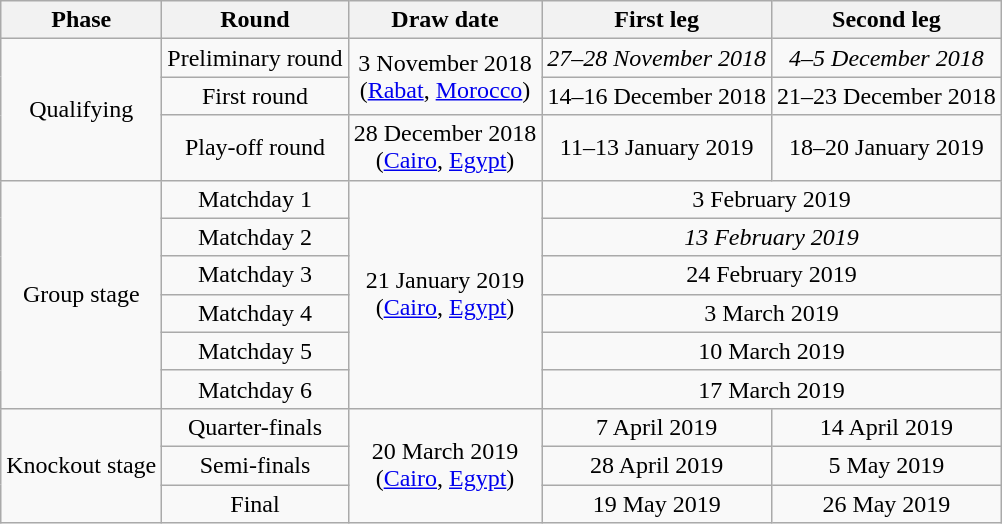<table class="wikitable" style="text-align:center">
<tr>
<th>Phase</th>
<th>Round</th>
<th>Draw date</th>
<th>First leg</th>
<th>Second leg</th>
</tr>
<tr>
<td rowspan=3>Qualifying</td>
<td>Preliminary round</td>
<td rowspan=2>3 November 2018<br>(<a href='#'>Rabat</a>, <a href='#'>Morocco</a>)</td>
<td><em>27–28 November 2018</em></td>
<td><em>4–5 December 2018</em></td>
</tr>
<tr>
<td>First round</td>
<td>14–16 December 2018</td>
<td>21–23 December 2018</td>
</tr>
<tr>
<td>Play-off round</td>
<td>28 December 2018<br>(<a href='#'>Cairo</a>, <a href='#'>Egypt</a>)</td>
<td>11–13 January 2019</td>
<td>18–20 January 2019</td>
</tr>
<tr>
<td rowspan=6>Group stage</td>
<td>Matchday 1</td>
<td rowspan=6>21 January 2019<br>(<a href='#'>Cairo</a>, <a href='#'>Egypt</a>)</td>
<td colspan=2>3 February 2019</td>
</tr>
<tr>
<td>Matchday 2</td>
<td colspan=2><em>13 February 2019</em></td>
</tr>
<tr>
<td>Matchday 3</td>
<td colspan=2>24 February 2019</td>
</tr>
<tr>
<td>Matchday 4</td>
<td colspan=2>3 March 2019</td>
</tr>
<tr>
<td>Matchday 5</td>
<td colspan=2>10 March 2019</td>
</tr>
<tr>
<td>Matchday 6</td>
<td colspan=2>17 March 2019</td>
</tr>
<tr>
<td rowspan=3>Knockout stage</td>
<td>Quarter-finals</td>
<td rowspan=3>20 March 2019<br>(<a href='#'>Cairo</a>, <a href='#'>Egypt</a>)</td>
<td>7 April 2019</td>
<td>14 April 2019</td>
</tr>
<tr>
<td>Semi-finals</td>
<td>28 April 2019</td>
<td>5 May 2019</td>
</tr>
<tr>
<td>Final</td>
<td>19 May 2019</td>
<td>26 May 2019</td>
</tr>
</table>
